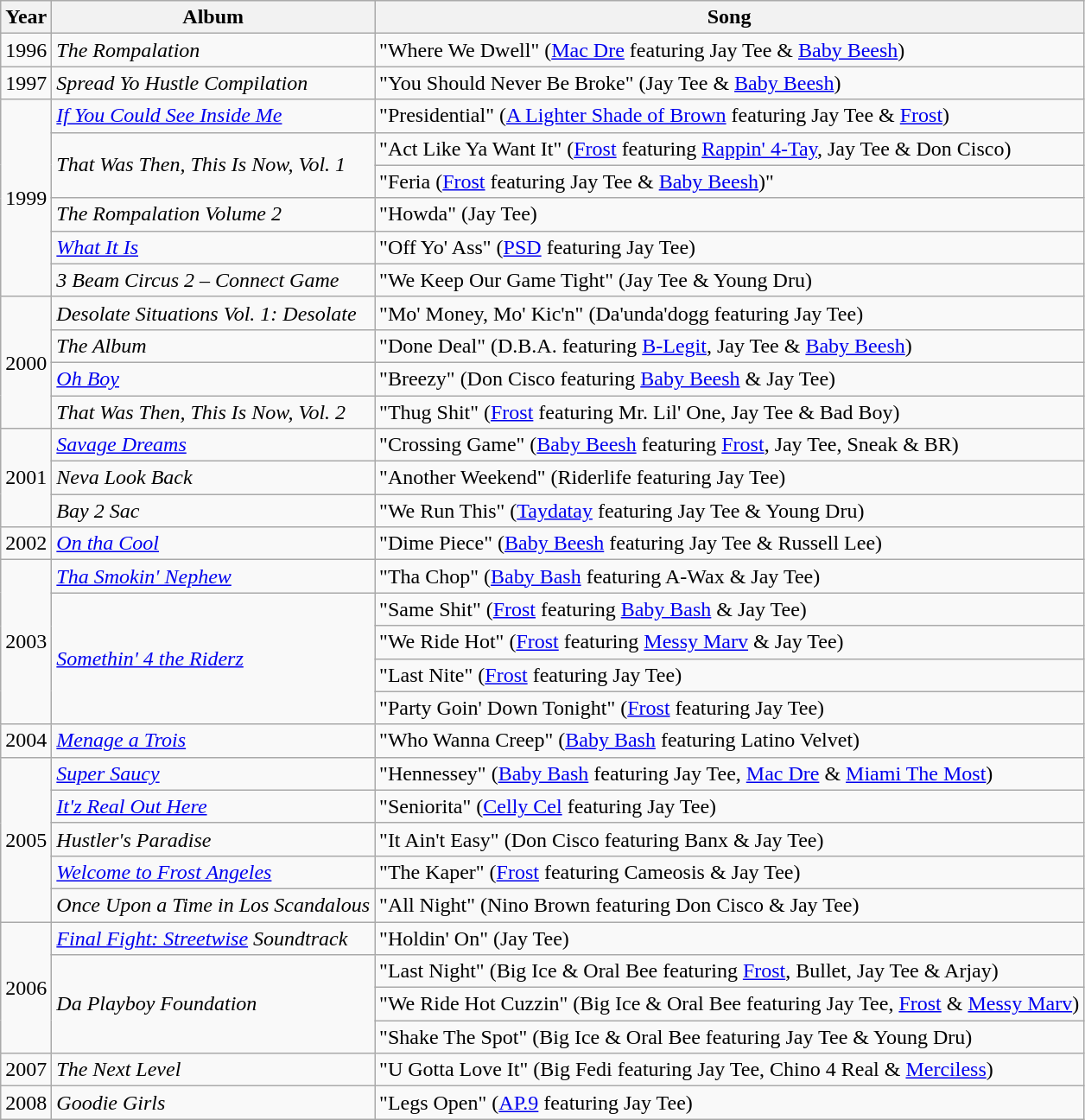<table class="wikitable">
<tr>
<th>Year</th>
<th>Album</th>
<th>Song</th>
</tr>
<tr>
<td rowspan="1">1996</td>
<td><em>The Rompalation</em></td>
<td>"Where We Dwell" (<a href='#'>Mac Dre</a> featuring Jay Tee & <a href='#'>Baby Beesh</a>)</td>
</tr>
<tr>
<td rowspan="1">1997</td>
<td><em>Spread Yo Hustle Compilation</em></td>
<td>"You Should Never Be Broke" (Jay Tee & <a href='#'>Baby Beesh</a>)</td>
</tr>
<tr>
<td rowspan="6">1999</td>
<td><em><a href='#'>If You Could See Inside Me</a></em></td>
<td>"Presidential" (<a href='#'>A Lighter Shade of Brown</a> featuring Jay Tee & <a href='#'>Frost</a>)</td>
</tr>
<tr>
<td rowspan="2"><em>That Was Then, This Is Now, Vol. 1</em></td>
<td>"Act Like Ya Want It" (<a href='#'>Frost</a> featuring <a href='#'>Rappin' 4-Tay</a>, Jay Tee & Don Cisco)</td>
</tr>
<tr>
<td>"Feria (<a href='#'>Frost</a> featuring Jay Tee & <a href='#'>Baby Beesh</a>)"</td>
</tr>
<tr>
<td><em>The Rompalation Volume 2</em></td>
<td>"Howda" (Jay Tee)</td>
</tr>
<tr>
<td><em><a href='#'>What It Is</a></em></td>
<td>"Off Yo' Ass" (<a href='#'>PSD</a> featuring Jay Tee)</td>
</tr>
<tr>
<td><em>3 Beam Circus 2 – Connect Game</em></td>
<td>"We Keep Our Game Tight" (Jay Tee & Young Dru)</td>
</tr>
<tr>
<td rowspan="4">2000</td>
<td><em>Desolate Situations Vol. 1: Desolate</em></td>
<td>"Mo' Money, Mo' Kic'n" (Da'unda'dogg featuring Jay Tee)</td>
</tr>
<tr>
<td><em>The Album</em></td>
<td>"Done Deal" (D.B.A. featuring <a href='#'>B-Legit</a>, Jay Tee & <a href='#'>Baby Beesh</a>)</td>
</tr>
<tr>
<td><em><a href='#'>Oh Boy</a></em></td>
<td>"Breezy" (Don Cisco featuring <a href='#'>Baby Beesh</a> & Jay Tee)</td>
</tr>
<tr>
<td><em>That Was Then, This Is Now, Vol. 2</em></td>
<td>"Thug Shit" (<a href='#'>Frost</a> featuring Mr. Lil' One, Jay Tee & Bad Boy)</td>
</tr>
<tr>
<td rowspan="3">2001</td>
<td><em><a href='#'>Savage Dreams</a></em></td>
<td>"Crossing Game" (<a href='#'>Baby Beesh</a> featuring <a href='#'>Frost</a>, Jay Tee, Sneak & BR)</td>
</tr>
<tr>
<td><em>Neva Look Back</em></td>
<td>"Another Weekend" (Riderlife featuring Jay Tee)</td>
</tr>
<tr>
<td><em>Bay 2 Sac</em></td>
<td>"We Run This" (<a href='#'>Taydatay</a> featuring Jay Tee & Young Dru)</td>
</tr>
<tr>
<td>2002</td>
<td><em><a href='#'>On tha Cool</a></em></td>
<td>"Dime Piece" (<a href='#'>Baby Beesh</a> featuring Jay Tee & Russell Lee)</td>
</tr>
<tr>
<td rowspan="5">2003</td>
<td><em><a href='#'>Tha Smokin' Nephew</a></em></td>
<td>"Tha Chop" (<a href='#'>Baby Bash</a> featuring A-Wax & Jay Tee)</td>
</tr>
<tr>
<td rowspan="4"><em><a href='#'>Somethin' 4 the Riderz</a></em></td>
<td>"Same Shit" (<a href='#'>Frost</a> featuring <a href='#'>Baby Bash</a> & Jay Tee)</td>
</tr>
<tr>
<td>"We Ride Hot" (<a href='#'>Frost</a> featuring <a href='#'>Messy Marv</a> & Jay Tee)</td>
</tr>
<tr>
<td>"Last Nite" (<a href='#'>Frost</a> featuring Jay Tee)</td>
</tr>
<tr>
<td>"Party Goin' Down Tonight" (<a href='#'>Frost</a> featuring Jay Tee)</td>
</tr>
<tr>
<td rowspan="1">2004</td>
<td><em><a href='#'>Menage a Trois</a></em></td>
<td>"Who Wanna Creep" (<a href='#'>Baby Bash</a> featuring Latino Velvet)</td>
</tr>
<tr>
<td rowspan="5">2005</td>
<td><em><a href='#'>Super Saucy</a></em></td>
<td>"Hennessey" (<a href='#'>Baby Bash</a> featuring Jay Tee, <a href='#'>Mac Dre</a> & <a href='#'>Miami The Most</a>)</td>
</tr>
<tr>
<td><em><a href='#'>It'z Real Out Here</a></em></td>
<td>"Seniorita" (<a href='#'>Celly Cel</a> featuring Jay Tee)</td>
</tr>
<tr>
<td><em>Hustler's Paradise</em></td>
<td>"It Ain't Easy" (Don Cisco featuring Banx & Jay Tee)</td>
</tr>
<tr>
<td><em><a href='#'>Welcome to Frost Angeles</a></em></td>
<td>"The Kaper" (<a href='#'>Frost</a> featuring Cameosis & Jay Tee)</td>
</tr>
<tr>
<td><em>Once Upon a Time in Los Scandalous</em></td>
<td>"All Night" (Nino Brown featuring Don Cisco & Jay Tee)</td>
</tr>
<tr>
<td rowspan="4">2006</td>
<td><em><a href='#'>Final Fight: Streetwise</a> Soundtrack</em></td>
<td>"Holdin' On" (Jay Tee)</td>
</tr>
<tr>
<td rowspan="3"><em>Da Playboy Foundation</em></td>
<td>"Last Night" (Big Ice & Oral Bee featuring <a href='#'>Frost</a>, Bullet, Jay Tee & Arjay)</td>
</tr>
<tr>
<td>"We Ride Hot Cuzzin" (Big Ice & Oral Bee featuring Jay Tee, <a href='#'>Frost</a> & <a href='#'>Messy Marv</a>)</td>
</tr>
<tr>
<td>"Shake The Spot" (Big Ice & Oral Bee featuring Jay Tee & Young Dru)</td>
</tr>
<tr>
<td rowspan="1">2007</td>
<td><em>The Next Level</em></td>
<td>"U Gotta Love It" (Big Fedi featuring Jay Tee, Chino 4 Real & <a href='#'>Merciless</a>)</td>
</tr>
<tr>
<td rowspan="1">2008</td>
<td><em>Goodie Girls</em></td>
<td>"Legs Open" (<a href='#'>AP.9</a> featuring Jay Tee)</td>
</tr>
</table>
